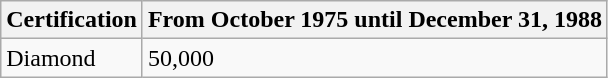<table class="wikitable">
<tr>
<th>Certification</th>
<th>From October 1975 until December 31, 1988</th>
</tr>
<tr>
<td>Diamond</td>
<td>50,000</td>
</tr>
</table>
